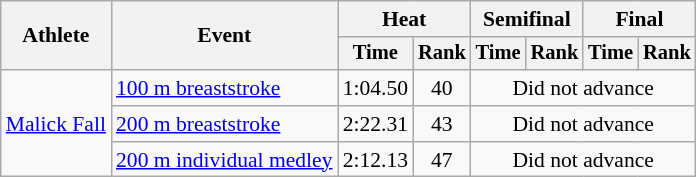<table class=wikitable style="font-size:90%">
<tr>
<th rowspan="2">Athlete</th>
<th rowspan="2">Event</th>
<th colspan="2">Heat</th>
<th colspan="2">Semifinal</th>
<th colspan="2">Final</th>
</tr>
<tr style="font-size:95%">
<th>Time</th>
<th>Rank</th>
<th>Time</th>
<th>Rank</th>
<th>Time</th>
<th>Rank</th>
</tr>
<tr align=center>
<td align=left rowspan=3><a href='#'>Malick Fall</a></td>
<td align=left><a href='#'>100 m breaststroke</a></td>
<td>1:04.50</td>
<td>40</td>
<td colspan=4>Did not advance</td>
</tr>
<tr align=center>
<td align=left><a href='#'>200 m breaststroke</a></td>
<td>2:22.31</td>
<td>43</td>
<td colspan=4>Did not advance</td>
</tr>
<tr align=center>
<td align=left><a href='#'>200 m individual medley</a></td>
<td>2:12.13</td>
<td>47</td>
<td colspan=4>Did not advance</td>
</tr>
</table>
